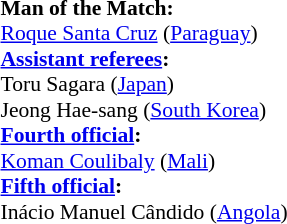<table width=50% style="font-size: 90%">
<tr>
<td><br><strong>Man of the Match:</strong>
<br><a href='#'>Roque Santa Cruz</a> (<a href='#'>Paraguay</a>)<br><strong><a href='#'>Assistant referees</a>:</strong>
<br>Toru Sagara (<a href='#'>Japan</a>)
<br>Jeong Hae-sang (<a href='#'>South Korea</a>)
<br><strong><a href='#'>Fourth official</a>:</strong>
<br><a href='#'>Koman Coulibaly</a> (<a href='#'>Mali</a>)
<br><strong><a href='#'>Fifth official</a>:</strong>
<br>Inácio Manuel Cândido (<a href='#'>Angola</a>)</td>
</tr>
</table>
